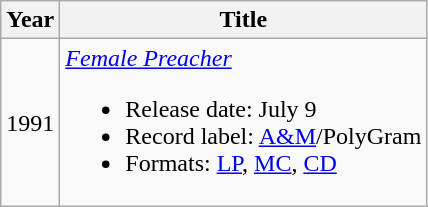<table class="wikitable" style="text-align:center;">
<tr>
<th>Year</th>
<th>Title</th>
</tr>
<tr>
<td>1991</td>
<td align="left"><em><a href='#'>Female Preacher</a></em><br><ul><li>Release date: July 9</li><li>Record label: <a href='#'>A&M</a>/PolyGram</li><li>Formats: <a href='#'>LP</a>, <a href='#'>MC</a>, <a href='#'>CD</a></li></ul></td>
</tr>
</table>
